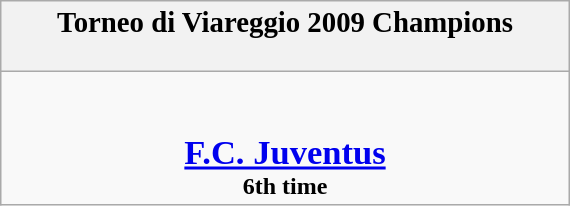<table class="wikitable" style="margin: 0 auto; width: 30%;">
<tr>
<th><big>Torneo di Viareggio 2009 Champions</big><br><br></th>
</tr>
<tr>
<td align=center><br><br><big><big><strong><a href='#'>F.C. Juventus</a></strong><br></big></big><strong>6th time</strong></td>
</tr>
</table>
